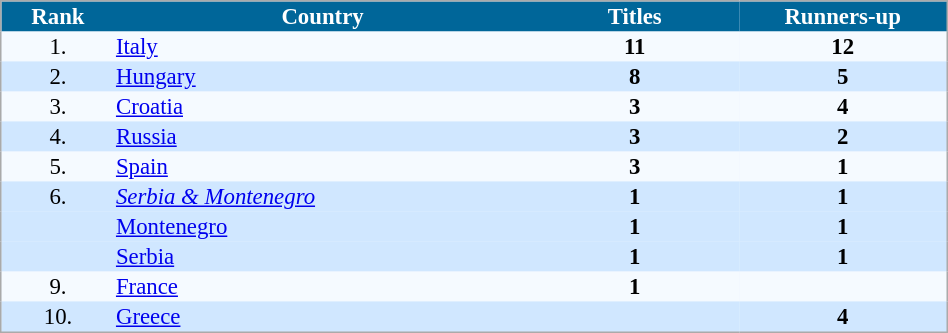<table cellspacing="0" style="background: #EBF5FF; border: 1px #aaa solid; border-collapse: collapse; font-size: 95%;" width=50%>
<tr bgcolor=#006699 style="color:white;">
<th width=5%>Rank</th>
<th width=20%>Country</th>
<th width=10%>Titles</th>
<th width=10%>Runners-up</th>
</tr>
<tr bgcolor=#F5FAFF>
<td align=center>1.</td>
<td> <a href='#'>Italy</a></td>
<td align=center><strong>11</strong></td>
<td align=center><strong>12</strong></td>
</tr>
<tr bgcolor=#D0E7FF>
<td align=center>2.</td>
<td> <a href='#'>Hungary</a></td>
<td align=center><strong>8</strong></td>
<td align=center><strong>5</strong></td>
</tr>
<tr bgcolor=#F5FAFF>
<td align=center>3.</td>
<td> <a href='#'>Croatia</a></td>
<td align=center><strong>3</strong></td>
<td align=center><strong>4</strong></td>
</tr>
<tr bgcolor=#D0E7FF>
<td align=center>4.</td>
<td> <a href='#'>Russia</a></td>
<td align=center><strong>3</strong></td>
<td align=center><strong>2</strong></td>
</tr>
<tr bgcolor=#F5FAFF>
<td align=center>5.</td>
<td> <a href='#'>Spain</a></td>
<td align=center><strong>3</strong></td>
<td align=center><strong>1</strong></td>
</tr>
<tr bgcolor=#D0E7FF>
<td align=center>6.</td>
<td> <em><a href='#'>Serbia & Montenegro</a></em></td>
<td align=center><strong>1</strong></td>
<td align=center><strong>1</strong></td>
</tr>
<tr bgcolor=#D0E7FF>
<td align=center></td>
<td> <a href='#'>Montenegro</a></td>
<td align=center><strong>1</strong></td>
<td align=center><strong>1</strong></td>
</tr>
<tr bgcolor=#D0E7FF>
<td align=center></td>
<td> <a href='#'>Serbia</a></td>
<td align=center><strong>1</strong></td>
<td align=center><strong>1</strong></td>
</tr>
<tr bgcolor=#F5FAFF>
<td align=center>9.</td>
<td> <a href='#'>France</a></td>
<td align=center><strong>1</strong></td>
<td align=center></td>
</tr>
<tr bgcolor=#D0E7FF>
<td align=center>10.</td>
<td> <a href='#'>Greece</a></td>
<td align=center></td>
<td align=center><strong>4</strong></td>
</tr>
</table>
